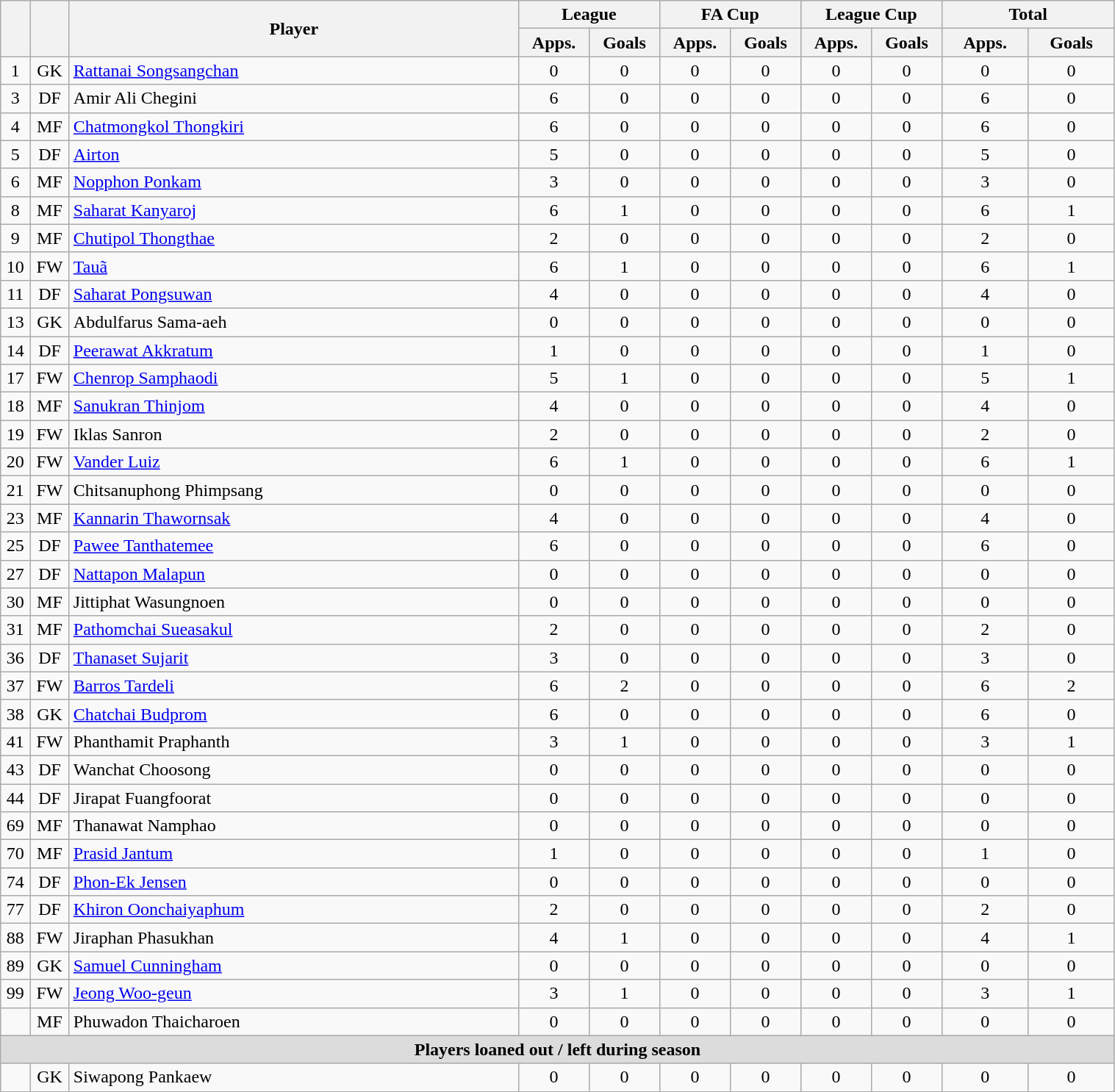<table class="wikitable" style="text-align:center; font-size:100%; width:80%;">
<tr>
<th rowspan=2></th>
<th rowspan=2></th>
<th rowspan=2 width="400">Player</th>
<th colspan=2 width="105">League</th>
<th colspan=2 width="105">FA Cup</th>
<th colspan=2 width="105">League Cup</th>
<th colspan=2 width="130">Total</th>
</tr>
<tr>
<th>Apps.</th>
<th> Goals</th>
<th>Apps.</th>
<th> Goals</th>
<th>Apps.</th>
<th> Goals</th>
<th>Apps.</th>
<th> Goals</th>
</tr>
<tr>
<td>1</td>
<td>GK</td>
<td align="left"> <a href='#'>Rattanai Songsangchan</a></td>
<td>0</td>
<td>0</td>
<td>0</td>
<td>0</td>
<td>0</td>
<td>0</td>
<td>0</td>
<td>0</td>
</tr>
<tr>
<td>3</td>
<td>DF</td>
<td align="left"> Amir Ali Chegini</td>
<td>6</td>
<td>0</td>
<td>0</td>
<td>0</td>
<td>0</td>
<td>0</td>
<td>6</td>
<td>0</td>
</tr>
<tr>
<td>4</td>
<td>MF</td>
<td align="left"> <a href='#'>Chatmongkol Thongkiri</a></td>
<td>6</td>
<td>0</td>
<td>0</td>
<td>0</td>
<td>0</td>
<td>0</td>
<td>6</td>
<td>0</td>
</tr>
<tr>
<td>5</td>
<td>DF</td>
<td align="left"> <a href='#'>Airton</a></td>
<td>5</td>
<td>0</td>
<td>0</td>
<td>0</td>
<td>0</td>
<td>0</td>
<td>5</td>
<td>0</td>
</tr>
<tr>
<td>6</td>
<td>MF</td>
<td align="left"> <a href='#'>Nopphon Ponkam</a></td>
<td>3</td>
<td>0</td>
<td>0</td>
<td>0</td>
<td>0</td>
<td>0</td>
<td>3</td>
<td>0</td>
</tr>
<tr>
<td>8</td>
<td>MF</td>
<td align="left"> <a href='#'>Saharat Kanyaroj</a></td>
<td>6</td>
<td>1</td>
<td>0</td>
<td>0</td>
<td>0</td>
<td>0</td>
<td>6</td>
<td>1</td>
</tr>
<tr>
<td>9</td>
<td>MF</td>
<td align="left"> <a href='#'>Chutipol Thongthae</a></td>
<td>2</td>
<td>0</td>
<td>0</td>
<td>0</td>
<td>0</td>
<td>0</td>
<td>2</td>
<td>0</td>
</tr>
<tr>
<td>10</td>
<td>FW</td>
<td align="left"> <a href='#'>Tauã</a></td>
<td>6</td>
<td>1</td>
<td>0</td>
<td>0</td>
<td>0</td>
<td>0</td>
<td>6</td>
<td>1</td>
</tr>
<tr>
<td>11</td>
<td>DF</td>
<td align="left"> <a href='#'>Saharat Pongsuwan</a></td>
<td>4</td>
<td>0</td>
<td>0</td>
<td>0</td>
<td>0</td>
<td>0</td>
<td>4</td>
<td>0</td>
</tr>
<tr>
<td>13</td>
<td>GK</td>
<td align="left"> Abdulfarus Sama-aeh</td>
<td>0</td>
<td>0</td>
<td>0</td>
<td>0</td>
<td>0</td>
<td>0</td>
<td>0</td>
<td>0</td>
</tr>
<tr>
<td>14</td>
<td>DF</td>
<td align="left"> <a href='#'>Peerawat Akkratum</a></td>
<td>1</td>
<td>0</td>
<td>0</td>
<td>0</td>
<td>0</td>
<td>0</td>
<td>1</td>
<td>0</td>
</tr>
<tr>
<td>17</td>
<td>FW</td>
<td align="left"> <a href='#'>Chenrop Samphaodi</a></td>
<td>5</td>
<td>1</td>
<td>0</td>
<td>0</td>
<td>0</td>
<td>0</td>
<td>5</td>
<td>1</td>
</tr>
<tr>
<td>18</td>
<td>MF</td>
<td align="left"> <a href='#'>Sanukran Thinjom</a></td>
<td>4</td>
<td>0</td>
<td>0</td>
<td>0</td>
<td>0</td>
<td>0</td>
<td>4</td>
<td>0</td>
</tr>
<tr>
<td>19</td>
<td>FW</td>
<td align="left"> Iklas Sanron</td>
<td>2</td>
<td>0</td>
<td>0</td>
<td>0</td>
<td>0</td>
<td>0</td>
<td>2</td>
<td>0</td>
</tr>
<tr>
<td>20</td>
<td>FW</td>
<td align="left"> <a href='#'>Vander Luiz</a></td>
<td>6</td>
<td>1</td>
<td>0</td>
<td>0</td>
<td>0</td>
<td>0</td>
<td>6</td>
<td>1</td>
</tr>
<tr>
<td>21</td>
<td>FW</td>
<td align="left"> Chitsanuphong Phimpsang</td>
<td>0</td>
<td>0</td>
<td>0</td>
<td>0</td>
<td>0</td>
<td>0</td>
<td>0</td>
<td>0</td>
</tr>
<tr>
<td>23</td>
<td>MF</td>
<td align="left"> <a href='#'>Kannarin Thawornsak</a></td>
<td>4</td>
<td>0</td>
<td>0</td>
<td>0</td>
<td>0</td>
<td>0</td>
<td>4</td>
<td>0</td>
</tr>
<tr>
<td>25</td>
<td>DF</td>
<td align="left"> <a href='#'>Pawee Tanthatemee</a></td>
<td>6</td>
<td>0</td>
<td>0</td>
<td>0</td>
<td>0</td>
<td>0</td>
<td>6</td>
<td>0</td>
</tr>
<tr>
<td>27</td>
<td>DF</td>
<td align="left"> <a href='#'>Nattapon Malapun</a></td>
<td>0</td>
<td>0</td>
<td>0</td>
<td>0</td>
<td>0</td>
<td>0</td>
<td>0</td>
<td>0</td>
</tr>
<tr>
<td>30</td>
<td>MF</td>
<td align="left"> Jittiphat Wasungnoen</td>
<td>0</td>
<td>0</td>
<td>0</td>
<td>0</td>
<td>0</td>
<td>0</td>
<td>0</td>
<td>0</td>
</tr>
<tr>
<td>31</td>
<td>MF</td>
<td align="left"> <a href='#'>Pathomchai Sueasakul</a></td>
<td>2</td>
<td>0</td>
<td>0</td>
<td>0</td>
<td>0</td>
<td>0</td>
<td>2</td>
<td>0</td>
</tr>
<tr>
<td>36</td>
<td>DF</td>
<td align="left"> <a href='#'>Thanaset Sujarit</a></td>
<td>3</td>
<td>0</td>
<td>0</td>
<td>0</td>
<td>0</td>
<td>0</td>
<td>3</td>
<td>0</td>
</tr>
<tr>
<td>37</td>
<td>FW</td>
<td align="left"> <a href='#'>Barros Tardeli</a></td>
<td>6</td>
<td>2</td>
<td>0</td>
<td>0</td>
<td>0</td>
<td>0</td>
<td>6</td>
<td>2</td>
</tr>
<tr>
<td>38</td>
<td>GK</td>
<td align="left"> <a href='#'>Chatchai Budprom</a></td>
<td>6</td>
<td>0</td>
<td>0</td>
<td>0</td>
<td>0</td>
<td>0</td>
<td>6</td>
<td>0</td>
</tr>
<tr>
<td>41</td>
<td>FW</td>
<td align="left"> Phanthamit Praphanth</td>
<td>3</td>
<td>1</td>
<td>0</td>
<td>0</td>
<td>0</td>
<td>0</td>
<td>3</td>
<td>1</td>
</tr>
<tr>
<td>43</td>
<td>DF</td>
<td align="left"> Wanchat Choosong</td>
<td>0</td>
<td>0</td>
<td>0</td>
<td>0</td>
<td>0</td>
<td>0</td>
<td>0</td>
<td>0</td>
</tr>
<tr>
<td>44</td>
<td>DF</td>
<td align="left"> Jirapat Fuangfoorat</td>
<td>0</td>
<td>0</td>
<td>0</td>
<td>0</td>
<td>0</td>
<td>0</td>
<td>0</td>
<td>0</td>
</tr>
<tr>
<td>69</td>
<td>MF</td>
<td align="left"> Thanawat Namphao</td>
<td>0</td>
<td>0</td>
<td>0</td>
<td>0</td>
<td>0</td>
<td>0</td>
<td>0</td>
<td>0</td>
</tr>
<tr>
<td>70</td>
<td>MF</td>
<td align="left"> <a href='#'>Prasid Jantum</a></td>
<td>1</td>
<td>0</td>
<td>0</td>
<td>0</td>
<td>0</td>
<td>0</td>
<td>1</td>
<td>0</td>
</tr>
<tr>
<td>74</td>
<td>DF</td>
<td align="left"> <a href='#'>Phon-Ek Jensen</a></td>
<td>0</td>
<td>0</td>
<td>0</td>
<td>0</td>
<td>0</td>
<td>0</td>
<td>0</td>
<td>0</td>
</tr>
<tr>
<td>77</td>
<td>DF</td>
<td align="left"> <a href='#'>Khiron Oonchaiyaphum</a></td>
<td>2</td>
<td>0</td>
<td>0</td>
<td>0</td>
<td>0</td>
<td>0</td>
<td>2</td>
<td>0</td>
</tr>
<tr>
<td>88</td>
<td>FW</td>
<td align="left"> Jiraphan Phasukhan</td>
<td>4</td>
<td>1</td>
<td>0</td>
<td>0</td>
<td>0</td>
<td>0</td>
<td>4</td>
<td>1</td>
</tr>
<tr>
<td>89</td>
<td>GK</td>
<td align="left"> <a href='#'>Samuel Cunningham</a></td>
<td>0</td>
<td>0</td>
<td>0</td>
<td>0</td>
<td>0</td>
<td>0</td>
<td>0</td>
<td>0</td>
</tr>
<tr>
<td>99</td>
<td>FW</td>
<td align="left"> <a href='#'>Jeong Woo-geun</a></td>
<td>3</td>
<td>1</td>
<td>0</td>
<td>0</td>
<td>0</td>
<td>0</td>
<td>3</td>
<td>1</td>
</tr>
<tr>
<td></td>
<td>MF</td>
<td align="left"> Phuwadon Thaicharoen</td>
<td>0</td>
<td>0</td>
<td>0</td>
<td>0</td>
<td>0</td>
<td>0</td>
<td>0</td>
<td>0</td>
</tr>
<tr>
<th colspan="15" style="background:#dcdcdc; text-align:center;">Players loaned out / left during season</th>
</tr>
<tr>
<td></td>
<td>GK</td>
<td align="left"> Siwapong Pankaew</td>
<td>0</td>
<td>0</td>
<td>0</td>
<td>0</td>
<td>0</td>
<td>0</td>
<td>0</td>
<td>0</td>
</tr>
<tr>
</tr>
</table>
